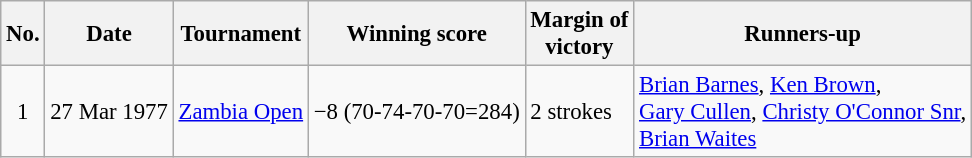<table class="wikitable" style="font-size:95%;">
<tr>
<th>No.</th>
<th>Date</th>
<th>Tournament</th>
<th>Winning score</th>
<th>Margin of<br>victory</th>
<th>Runners-up</th>
</tr>
<tr>
<td align=center>1</td>
<td align=right>27 Mar 1977</td>
<td><a href='#'>Zambia Open</a></td>
<td>−8 (70-74-70-70=284)</td>
<td>2 strokes</td>
<td> <a href='#'>Brian Barnes</a>,  <a href='#'>Ken Brown</a>,<br> <a href='#'>Gary Cullen</a>,  <a href='#'>Christy O'Connor Snr</a>,<br> <a href='#'>Brian Waites</a></td>
</tr>
</table>
